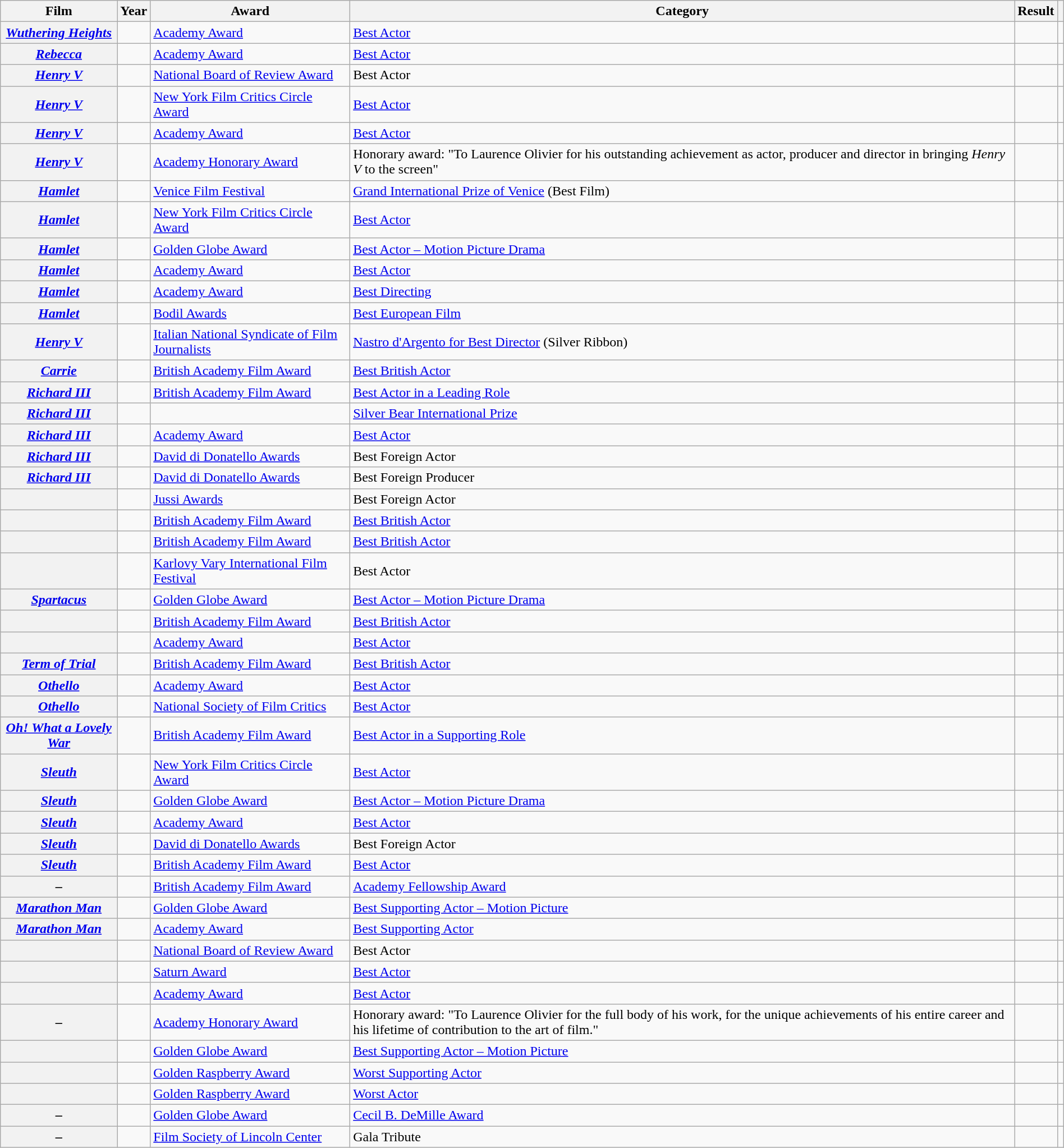<table class="wikitable plainrowheaders sortable" style="margin-right: 0;">
<tr>
<th scope="col">Film</th>
<th scope="col">Year</th>
<th scope="col">Award</th>
<th scope="col">Category</th>
<th scope="col">Result</th>
<th scope="col" class="unsortable"></th>
</tr>
<tr>
<th scope="row"><em><a href='#'>Wuthering Heights</a></em></th>
<td></td>
<td><a href='#'>Academy Award</a></td>
<td><a href='#'>Best Actor</a></td>
<td></td>
<td style="text-align: center;"></td>
</tr>
<tr>
<th scope="row"><em><a href='#'>Rebecca</a></em></th>
<td></td>
<td><a href='#'>Academy Award</a></td>
<td><a href='#'>Best Actor</a></td>
<td></td>
<td style="text-align: center;"></td>
</tr>
<tr>
<th scope="row"><em><a href='#'>Henry V</a></em></th>
<td></td>
<td><a href='#'>National Board of Review Award</a></td>
<td>Best Actor</td>
<td></td>
<td style="text-align: center;"></td>
</tr>
<tr>
<th scope="row"><em><a href='#'>Henry V</a></em></th>
<td></td>
<td><a href='#'>New York Film Critics Circle Award</a></td>
<td><a href='#'>Best Actor</a></td>
<td></td>
<td style="text-align: center;"></td>
</tr>
<tr>
<th scope="row"><em><a href='#'>Henry V</a></em></th>
<td></td>
<td><a href='#'>Academy Award</a></td>
<td><a href='#'>Best Actor</a></td>
<td></td>
<td style="text-align: center;"></td>
</tr>
<tr>
<th scope="row"><em><a href='#'>Henry V</a></em></th>
<td></td>
<td><a href='#'>Academy Honorary Award</a></td>
<td>Honorary award: "To Laurence Olivier for his outstanding achievement as actor, producer and director in bringing <em>Henry V</em> to the screen"</td>
<td></td>
<td style="text-align: center;"></td>
</tr>
<tr>
<th scope="row"><em><a href='#'>Hamlet</a></em></th>
<td></td>
<td><a href='#'>Venice Film Festival</a></td>
<td><a href='#'>Grand International Prize of Venice</a> (Best Film)</td>
<td></td>
<td style="text-align: center;"></td>
</tr>
<tr>
<th scope="row"><em><a href='#'>Hamlet</a></em></th>
<td></td>
<td><a href='#'>New York Film Critics Circle Award</a></td>
<td><a href='#'>Best Actor</a></td>
<td></td>
<td style="text-align: center;"></td>
</tr>
<tr>
<th scope="row"><em><a href='#'>Hamlet</a></em></th>
<td></td>
<td><a href='#'>Golden Globe Award</a></td>
<td><a href='#'>Best Actor – Motion Picture Drama</a></td>
<td></td>
<td style="text-align: center;"></td>
</tr>
<tr>
<th scope="row"><em><a href='#'>Hamlet</a></em></th>
<td></td>
<td><a href='#'>Academy Award</a></td>
<td><a href='#'>Best Actor</a></td>
<td></td>
<td style="text-align: center;"></td>
</tr>
<tr>
<th scope="row"><em><a href='#'>Hamlet</a></em></th>
<td></td>
<td><a href='#'>Academy Award</a></td>
<td><a href='#'>Best Directing</a></td>
<td></td>
<td style="text-align: center;"></td>
</tr>
<tr>
<th scope="row"><em><a href='#'>Hamlet</a></em></th>
<td></td>
<td><a href='#'>Bodil Awards</a></td>
<td><a href='#'>Best European Film</a></td>
<td></td>
<td style="text-align: center;"></td>
</tr>
<tr>
<th scope="row"><em><a href='#'>Henry V</a></em></th>
<td></td>
<td><a href='#'>Italian National Syndicate of Film Journalists</a></td>
<td><a href='#'>Nastro d'Argento for Best Director</a> (Silver Ribbon)</td>
<td></td>
<td style="text-align: center;"></td>
</tr>
<tr>
<th scope="row"><em><a href='#'>Carrie</a></em></th>
<td></td>
<td><a href='#'>British Academy Film Award</a></td>
<td><a href='#'>Best British Actor</a></td>
<td></td>
<td style="text-align: center;"></td>
</tr>
<tr>
<th scope="row"><em><a href='#'>Richard III</a></em></th>
<td></td>
<td><a href='#'>British Academy Film Award</a></td>
<td><a href='#'>Best Actor in a Leading Role</a></td>
<td></td>
<td style="text-align: center;"></td>
</tr>
<tr>
<th scope="row"><em><a href='#'>Richard III</a></em></th>
<td></td>
<td></td>
<td><a href='#'>Silver Bear International Prize</a></td>
<td></td>
<td style="text-align: center;"></td>
</tr>
<tr>
<th scope="row"><em><a href='#'>Richard III</a></em></th>
<td></td>
<td><a href='#'>Academy Award</a></td>
<td><a href='#'>Best Actor</a></td>
<td></td>
<td style="text-align: center;"></td>
</tr>
<tr>
<th scope="row"><em><a href='#'>Richard III</a></em></th>
<td></td>
<td><a href='#'>David di Donatello Awards</a></td>
<td>Best Foreign Actor</td>
<td></td>
<td style="text-align: center;"></td>
</tr>
<tr>
<th scope="row"><em><a href='#'>Richard III</a></em></th>
<td></td>
<td><a href='#'>David di Donatello Awards</a></td>
<td>Best Foreign Producer</td>
<td></td>
<td style="text-align: center;"></td>
</tr>
<tr>
<th scope="row"></th>
<td></td>
<td><a href='#'>Jussi Awards</a></td>
<td>Best Foreign Actor</td>
<td></td>
<td style="text-align: center;"></td>
</tr>
<tr>
<th scope="row"></th>
<td></td>
<td><a href='#'>British Academy Film Award</a></td>
<td><a href='#'>Best British Actor</a></td>
<td></td>
<td style="text-align: center;"></td>
</tr>
<tr>
<th scope="row"></th>
<td></td>
<td><a href='#'>British Academy Film Award</a></td>
<td><a href='#'>Best British Actor</a></td>
<td></td>
<td style="text-align: center;"></td>
</tr>
<tr>
<th scope="row"></th>
<td></td>
<td><a href='#'>Karlovy Vary International Film Festival</a></td>
<td>Best Actor</td>
<td></td>
<td style="text-align: center;"></td>
</tr>
<tr>
<th scope="row"><em><a href='#'>Spartacus</a></em></th>
<td></td>
<td><a href='#'>Golden Globe Award</a></td>
<td><a href='#'>Best Actor – Motion Picture Drama</a></td>
<td></td>
<td style="text-align: center;"></td>
</tr>
<tr>
<th scope="row"></th>
<td></td>
<td><a href='#'>British Academy Film Award</a></td>
<td><a href='#'>Best British Actor</a></td>
<td></td>
<td style="text-align: center;"></td>
</tr>
<tr>
<th scope="row"></th>
<td></td>
<td><a href='#'>Academy Award</a></td>
<td><a href='#'>Best Actor</a></td>
<td></td>
<td style="text-align: center;"></td>
</tr>
<tr>
<th scope="row"><em><a href='#'>Term of Trial</a></em></th>
<td></td>
<td><a href='#'>British Academy Film Award</a></td>
<td><a href='#'>Best British Actor</a></td>
<td></td>
<td style="text-align: center;"></td>
</tr>
<tr>
<th scope="row"><em><a href='#'>Othello</a></em></th>
<td></td>
<td><a href='#'>Academy Award</a></td>
<td><a href='#'>Best Actor</a></td>
<td></td>
<td style="text-align: center;"></td>
</tr>
<tr>
<th scope="row"><em><a href='#'>Othello</a></em></th>
<td></td>
<td><a href='#'>National Society of Film Critics</a></td>
<td><a href='#'>Best Actor</a></td>
<td></td>
<td style="text-align: center;"></td>
</tr>
<tr>
<th scope="row"><em><a href='#'>Oh! What a Lovely War</a></em></th>
<td></td>
<td><a href='#'>British Academy Film Award</a></td>
<td><a href='#'>Best Actor in a Supporting Role</a></td>
<td></td>
<td style="text-align: center;"></td>
</tr>
<tr>
<th scope="row"><em><a href='#'>Sleuth</a></em></th>
<td></td>
<td><a href='#'>New York Film Critics Circle Award</a></td>
<td><a href='#'>Best Actor</a></td>
<td></td>
<td style="text-align: center;"></td>
</tr>
<tr>
<th scope="row"><em><a href='#'>Sleuth</a></em></th>
<td></td>
<td><a href='#'>Golden Globe Award</a></td>
<td><a href='#'>Best Actor – Motion Picture Drama</a></td>
<td></td>
<td style="text-align: center;"></td>
</tr>
<tr>
<th scope="row"><em><a href='#'>Sleuth</a></em></th>
<td></td>
<td><a href='#'>Academy Award</a></td>
<td><a href='#'>Best Actor</a></td>
<td></td>
<td style="text-align: center;"></td>
</tr>
<tr>
<th scope="row"><em><a href='#'>Sleuth</a></em></th>
<td></td>
<td><a href='#'>David di Donatello Awards</a></td>
<td>Best Foreign Actor</td>
<td></td>
<td style="text-align: center;"></td>
</tr>
<tr>
<th scope="row"><em><a href='#'>Sleuth</a></em></th>
<td></td>
<td><a href='#'>British Academy Film Award</a></td>
<td><a href='#'>Best Actor</a></td>
<td></td>
<td style="text-align: center;"></td>
</tr>
<tr>
<th scope="row">–</th>
<td></td>
<td><a href='#'>British Academy Film Award</a></td>
<td><a href='#'>Academy Fellowship Award</a></td>
<td></td>
<td style="text-align: center;"></td>
</tr>
<tr>
<th scope="row"><em><a href='#'>Marathon Man</a></em></th>
<td></td>
<td><a href='#'>Golden Globe Award</a></td>
<td><a href='#'>Best Supporting Actor – Motion Picture</a></td>
<td></td>
<td style="text-align: center;"></td>
</tr>
<tr>
<th scope="row"><em><a href='#'>Marathon Man</a></em></th>
<td></td>
<td><a href='#'>Academy Award</a></td>
<td><a href='#'>Best Supporting Actor</a></td>
<td></td>
<td style="text-align: center;"></td>
</tr>
<tr>
<th scope="row"></th>
<td></td>
<td><a href='#'>National Board of Review Award</a></td>
<td>Best Actor</td>
<td></td>
<td style="text-align: center;"></td>
</tr>
<tr>
<th scope="row"></th>
<td></td>
<td><a href='#'>Saturn Award</a></td>
<td><a href='#'>Best Actor</a></td>
<td></td>
<td style="text-align: center;"></td>
</tr>
<tr>
<th scope="row"></th>
<td></td>
<td><a href='#'>Academy Award</a></td>
<td><a href='#'>Best Actor</a></td>
<td></td>
<td style="text-align: center;"></td>
</tr>
<tr>
<th scope="row">–</th>
<td></td>
<td><a href='#'>Academy Honorary Award</a></td>
<td>Honorary award: "To Laurence Olivier for the full body of his work, for the unique achievements of his entire career and his lifetime of contribution to the art of film."</td>
<td></td>
<td style="text-align: center;"></td>
</tr>
<tr>
<th scope="row"></th>
<td></td>
<td><a href='#'>Golden Globe Award</a></td>
<td><a href='#'>Best Supporting Actor – Motion Picture</a></td>
<td></td>
<td style="text-align: center;"></td>
</tr>
<tr>
<th scope="row"></th>
<td></td>
<td><a href='#'>Golden Raspberry Award</a></td>
<td><a href='#'>Worst Supporting Actor</a></td>
<td></td>
<td></td>
</tr>
<tr>
<th scope="row"></th>
<td></td>
<td><a href='#'>Golden Raspberry Award</a></td>
<td><a href='#'>Worst Actor</a></td>
<td></td>
<td></td>
</tr>
<tr>
<th scope="row">–</th>
<td></td>
<td><a href='#'>Golden Globe Award</a></td>
<td><a href='#'>Cecil B. DeMille Award</a></td>
<td></td>
<td style="text-align: center;"></td>
</tr>
<tr>
<th scope="row">–</th>
<td></td>
<td><a href='#'>Film Society of Lincoln Center</a></td>
<td>Gala Tribute</td>
<td></td>
<td style="text-align: center;"></td>
</tr>
</table>
